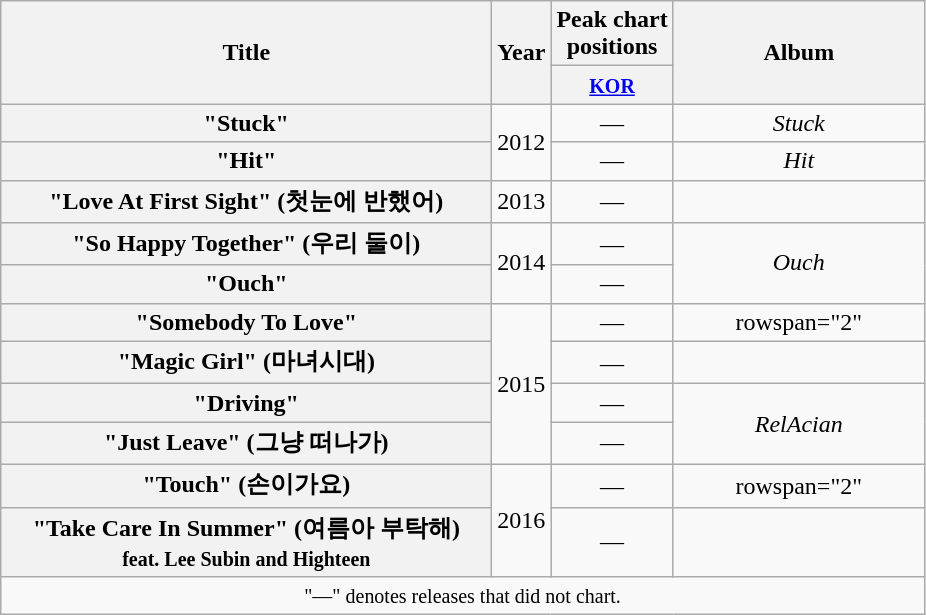<table class="wikitable plainrowheaders" style="text-align:center;" border="1">
<tr>
<th scope="col" rowspan="2" style="width:20em;">Title</th>
<th scope="col" rowspan="2">Year</th>
<th scope="col" colspan="1">Peak chart <br> positions</th>
<th scope="col" rowspan="2" style="width:10em;">Album</th>
</tr>
<tr>
<th><small><a href='#'>KOR</a></small><br></th>
</tr>
<tr>
<th scope="row">"Stuck"</th>
<td rowspan="2">2012</td>
<td>—</td>
<td><em>Stuck</em></td>
</tr>
<tr>
<th scope="row">"Hit"</th>
<td>—</td>
<td><em>Hit</em></td>
</tr>
<tr>
<th scope="row">"Love At First Sight" (첫눈에 반했어)</th>
<td>2013</td>
<td>—</td>
<td></td>
</tr>
<tr>
<th scope="row">"So Happy Together" (우리 둘이)</th>
<td rowspan="2">2014</td>
<td>—</td>
<td rowspan="2"><em>Ouch</em></td>
</tr>
<tr>
<th scope="row">"Ouch"</th>
<td>—</td>
</tr>
<tr>
<th scope="row">"Somebody To Love"</th>
<td rowspan="4">2015</td>
<td>—</td>
<td>rowspan="2" </td>
</tr>
<tr>
<th scope="row">"Magic Girl" (마녀시대)</th>
<td>—</td>
</tr>
<tr>
<th scope="row">"Driving"</th>
<td>—</td>
<td rowspan="2"><em>RelAcian</em></td>
</tr>
<tr>
<th scope="row">"Just Leave" (그냥 떠나가)</th>
<td>—</td>
</tr>
<tr>
<th scope="row">"Touch" (손이가요)</th>
<td rowspan="2">2016</td>
<td>—</td>
<td>rowspan="2" </td>
</tr>
<tr>
<th scope="row">"Take Care In Summer" (여름아 부탁해) <br> <small>feat. Lee Subin and Highteen</small></th>
<td>—</td>
</tr>
<tr>
<td colspan="5" align="center"><small>"—" denotes releases that did not chart.</small></td>
</tr>
</table>
